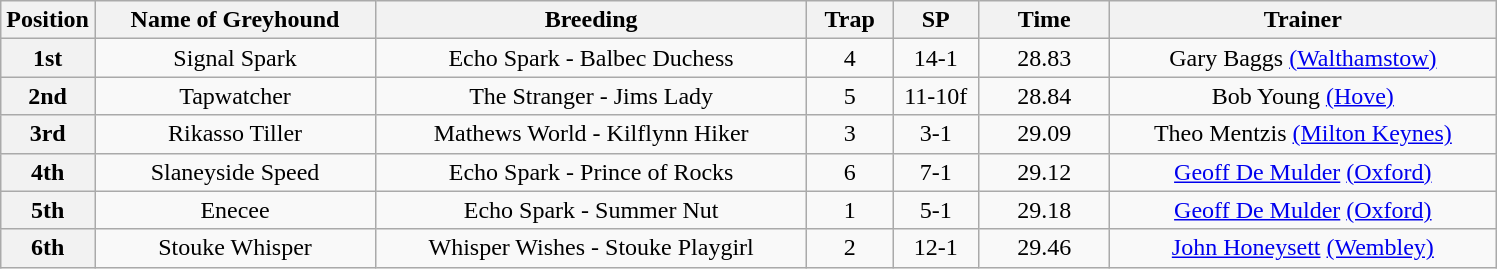<table class="wikitable" style="text-align: center">
<tr>
<th width=50>Position</th>
<th width=180>Name of Greyhound</th>
<th width=280>Breeding</th>
<th width=50>Trap</th>
<th width=50>SP</th>
<th width=80>Time</th>
<th width=250>Trainer</th>
</tr>
<tr>
<th>1st</th>
<td>Signal Spark</td>
<td>Echo Spark - Balbec Duchess</td>
<td>4</td>
<td>14-1</td>
<td>28.83</td>
<td>Gary Baggs <a href='#'>(Walthamstow)</a></td>
</tr>
<tr>
<th>2nd</th>
<td>Tapwatcher</td>
<td>The Stranger - Jims Lady</td>
<td>5</td>
<td>11-10f</td>
<td>28.84</td>
<td>Bob Young <a href='#'>(Hove)</a></td>
</tr>
<tr>
<th>3rd</th>
<td>Rikasso Tiller</td>
<td>Mathews World - Kilflynn Hiker</td>
<td>3</td>
<td>3-1</td>
<td>29.09</td>
<td>Theo Mentzis <a href='#'>(Milton Keynes)</a></td>
</tr>
<tr>
<th>4th</th>
<td>Slaneyside Speed</td>
<td>Echo Spark - Prince of Rocks</td>
<td>6</td>
<td>7-1</td>
<td>29.12</td>
<td><a href='#'>Geoff De Mulder</a> <a href='#'>(Oxford)</a></td>
</tr>
<tr>
<th>5th</th>
<td>Enecee</td>
<td>Echo Spark - Summer Nut</td>
<td>1</td>
<td>5-1</td>
<td>29.18</td>
<td><a href='#'>Geoff De Mulder</a> <a href='#'>(Oxford)</a></td>
</tr>
<tr>
<th>6th</th>
<td>Stouke Whisper</td>
<td>Whisper Wishes - Stouke Playgirl</td>
<td>2</td>
<td>12-1</td>
<td>29.46</td>
<td><a href='#'>John Honeysett</a> <a href='#'>(Wembley)</a></td>
</tr>
</table>
